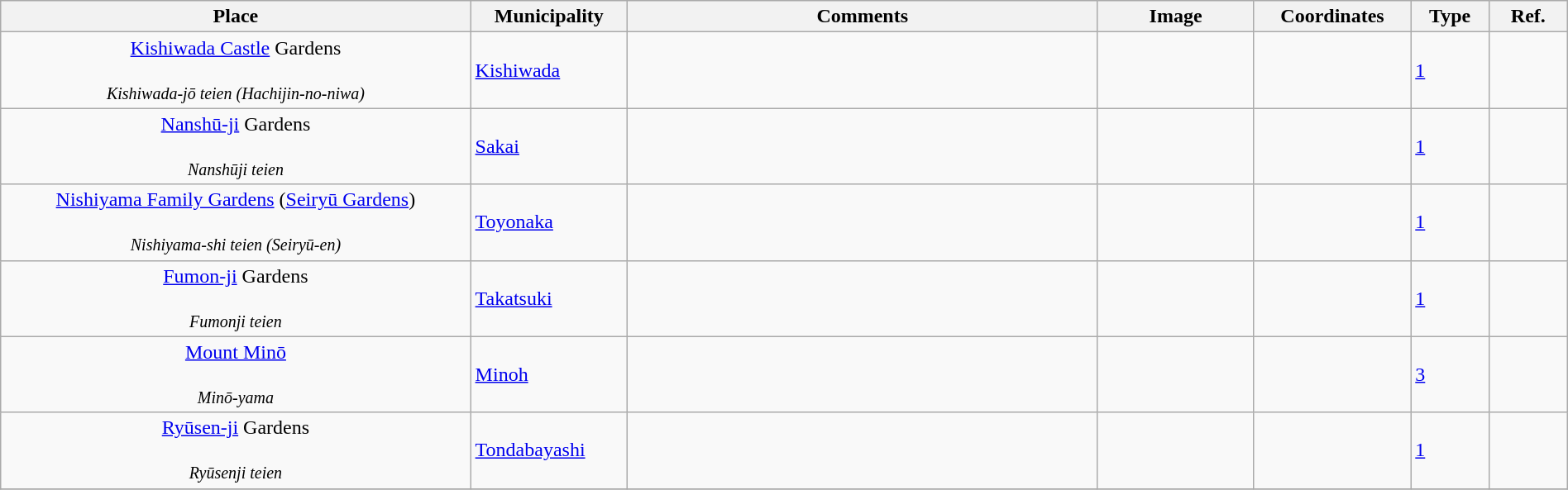<table class="wikitable sortable"  style="width:100%;">
<tr>
<th width="30%" align="left">Place</th>
<th width="10%" align="left">Municipality</th>
<th width="30%" align="left" class="unsortable">Comments</th>
<th width="10%" align="left"  class="unsortable">Image</th>
<th width="10%" align="left" class="unsortable">Coordinates</th>
<th width="5%" align="left">Type</th>
<th width="5%" align="left"  class="unsortable">Ref.</th>
</tr>
<tr>
<td align="center"><a href='#'>Kishiwada Castle</a> Gardens<br><br><small><em>Kishiwada-jō teien (Hachijin-no-niwa)</em></small></td>
<td><a href='#'>Kishiwada</a></td>
<td></td>
<td></td>
<td></td>
<td><a href='#'>1</a></td>
<td></td>
</tr>
<tr>
<td align="center"><a href='#'>Nanshū-ji</a> Gardens<br><br><small><em>Nanshūji teien</em></small></td>
<td><a href='#'>Sakai</a></td>
<td></td>
<td></td>
<td></td>
<td><a href='#'>1</a></td>
<td></td>
</tr>
<tr>
<td align="center"><a href='#'>Nishiyama Family Gardens</a> (<a href='#'>Seiryū Gardens</a>)<br><br><small><em>Nishiyama-shi teien (Seiryū-en)</em></small></td>
<td><a href='#'>Toyonaka</a></td>
<td></td>
<td></td>
<td></td>
<td><a href='#'>1</a></td>
<td></td>
</tr>
<tr>
<td align="center"><a href='#'>Fumon-ji</a> Gardens<br><br><small><em>Fumonji teien</em></small></td>
<td><a href='#'>Takatsuki</a></td>
<td></td>
<td></td>
<td></td>
<td><a href='#'>1</a></td>
<td></td>
</tr>
<tr>
<td align="center"><a href='#'>Mount Minō</a><br><br><small><em>Minō-yama</em></small></td>
<td><a href='#'>Minoh</a></td>
<td></td>
<td></td>
<td></td>
<td><a href='#'>3</a></td>
<td></td>
</tr>
<tr>
<td align="center"><a href='#'>Ryūsen-ji</a> Gardens<br><br><small><em>Ryūsenji teien</em></small></td>
<td><a href='#'>Tondabayashi</a></td>
<td></td>
<td></td>
<td></td>
<td><a href='#'>1</a></td>
<td></td>
</tr>
<tr>
</tr>
</table>
